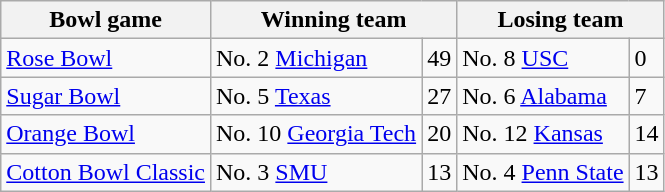<table class="wikitable">
<tr>
<th>Bowl game</th>
<th colspan="2">Winning team</th>
<th colspan="2">Losing team</th>
</tr>
<tr>
<td><a href='#'>Rose Bowl</a></td>
<td>No. 2 <a href='#'>Michigan</a></td>
<td>49</td>
<td>No. 8 <a href='#'>USC</a></td>
<td>0</td>
</tr>
<tr>
<td><a href='#'>Sugar Bowl</a></td>
<td>No. 5 <a href='#'>Texas</a></td>
<td>27</td>
<td>No. 6 <a href='#'>Alabama</a></td>
<td>7</td>
</tr>
<tr>
<td><a href='#'>Orange Bowl</a></td>
<td>No. 10 <a href='#'>Georgia Tech</a></td>
<td>20</td>
<td>No. 12 <a href='#'>Kansas</a></td>
<td>14</td>
</tr>
<tr>
<td><a href='#'>Cotton Bowl Classic</a></td>
<td>No. 3 <a href='#'>SMU</a></td>
<td>13</td>
<td>No. 4 <a href='#'>Penn State</a></td>
<td>13</td>
</tr>
</table>
